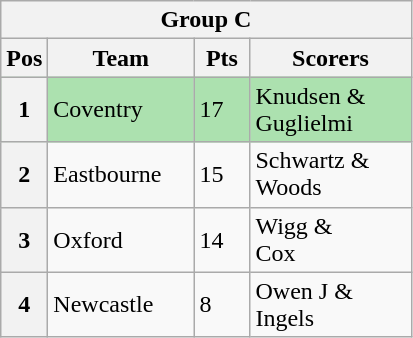<table class="wikitable">
<tr>
<th colspan="4">Group C</th>
</tr>
<tr>
<th width=20>Pos</th>
<th width=90>Team</th>
<th width=30>Pts</th>
<th width=100>Scorers</th>
</tr>
<tr style="background:#ACE1AF;">
<th>1</th>
<td>Coventry</td>
<td>17</td>
<td>Knudsen &<br> Guglielmi</td>
</tr>
<tr>
<th>2</th>
<td>Eastbourne</td>
<td>15</td>
<td>Schwartz &<br> Woods</td>
</tr>
<tr>
<th>3</th>
<td>Oxford</td>
<td>14</td>
<td>Wigg &<br> Cox</td>
</tr>
<tr>
<th>4</th>
<td>Newcastle</td>
<td>8</td>
<td>Owen J &<br> Ingels</td>
</tr>
</table>
